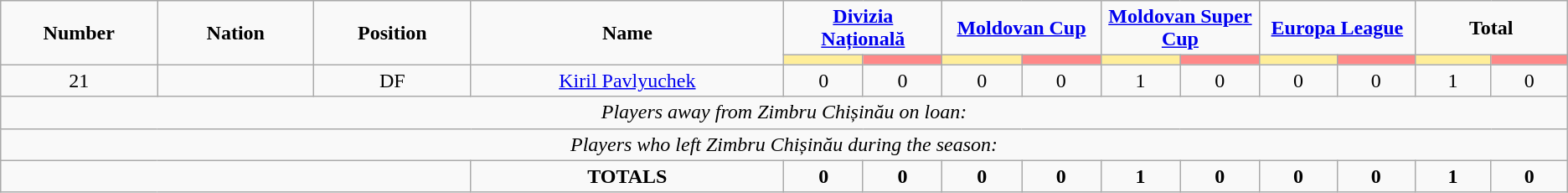<table class="wikitable" style="font-size: 100%; text-align: center;">
<tr>
<td rowspan="2" width="10%" align="center"><strong>Number</strong></td>
<td rowspan="2" width="10%" align="center"><strong>Nation</strong></td>
<td rowspan="2" width="10%" align="center"><strong>Position</strong></td>
<td rowspan="2" width="20%" align="center"><strong>Name</strong></td>
<td colspan="2" align="center"><strong><a href='#'>Divizia Națională</a></strong></td>
<td colspan="2" align="center"><strong><a href='#'>Moldovan Cup</a></strong></td>
<td colspan="2" align="center"><strong><a href='#'>Moldovan Super Cup</a></strong></td>
<td colspan="2" align="center"><strong><a href='#'>Europa League</a></strong></td>
<td colspan="2" align="center"><strong>Total</strong></td>
</tr>
<tr>
<th width=60 style="background: #FFEE99"></th>
<th width=60 style="background: #FF8888"></th>
<th width=60 style="background: #FFEE99"></th>
<th width=60 style="background: #FF8888"></th>
<th width=60 style="background: #FFEE99"></th>
<th width=60 style="background: #FF8888"></th>
<th width=60 style="background: #FFEE99"></th>
<th width=60 style="background: #FF8888"></th>
<th width=60 style="background: #FFEE99"></th>
<th width=60 style="background: #FF8888"></th>
</tr>
<tr>
<td>21</td>
<td></td>
<td>DF</td>
<td><a href='#'>Kiril Pavlyuchek</a></td>
<td>0</td>
<td>0</td>
<td>0</td>
<td>0</td>
<td>1</td>
<td>0</td>
<td>0</td>
<td>0</td>
<td>1</td>
<td>0</td>
</tr>
<tr>
<td colspan="16"><em>Players away from Zimbru Chișinău on loan:</em></td>
</tr>
<tr>
<td colspan="16"><em>Players who left Zimbru Chișinău during the season:</em></td>
</tr>
<tr>
<td colspan="3"></td>
<td><strong>TOTALS</strong></td>
<td><strong>0</strong></td>
<td><strong>0</strong></td>
<td><strong>0</strong></td>
<td><strong>0</strong></td>
<td><strong>1</strong></td>
<td><strong>0</strong></td>
<td><strong>0</strong></td>
<td><strong>0</strong></td>
<td><strong>1</strong></td>
<td><strong>0</strong></td>
</tr>
</table>
